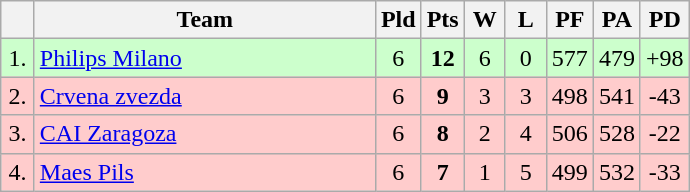<table class="wikitable" style="text-align:center">
<tr>
<th width=15></th>
<th width=220>Team</th>
<th width=20>Pld</th>
<th width=20>Pts</th>
<th width=20>W</th>
<th width=20>L</th>
<th width=20>PF</th>
<th width=20>PA</th>
<th width=20>PD</th>
</tr>
<tr style="background: #ccffcc;">
<td>1.</td>
<td align=left> <a href='#'>Philips Milano</a></td>
<td>6</td>
<td><strong>12</strong></td>
<td>6</td>
<td>0</td>
<td>577</td>
<td>479</td>
<td>+98</td>
</tr>
<tr style="background: #ffcccc;">
<td>2.</td>
<td align=left> <a href='#'>Crvena zvezda</a></td>
<td>6</td>
<td><strong>9</strong></td>
<td>3</td>
<td>3</td>
<td>498</td>
<td>541</td>
<td>-43</td>
</tr>
<tr style="background: #ffcccc;">
<td>3.</td>
<td align=left> <a href='#'>CAI Zaragoza</a></td>
<td>6</td>
<td><strong>8</strong></td>
<td>2</td>
<td>4</td>
<td>506</td>
<td>528</td>
<td>-22</td>
</tr>
<tr style="background: #ffcccc;">
<td>4.</td>
<td align=left> <a href='#'>Maes Pils</a></td>
<td>6</td>
<td><strong>7</strong></td>
<td>1</td>
<td>5</td>
<td>499</td>
<td>532</td>
<td>-33</td>
</tr>
</table>
